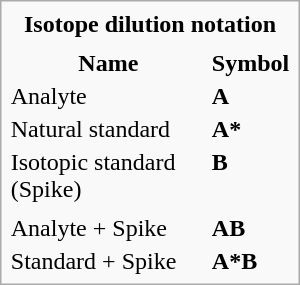<table class=infobox width=200px>
<tr>
<th colspan=2>Isotope dilution notation</th>
</tr>
<tr>
<td></td>
<td></td>
</tr>
<tr>
<th>Name</th>
<th>Symbol</th>
</tr>
<tr>
<td>Analyte</td>
<td><strong>A</strong></td>
</tr>
<tr>
<td>Natural standard</td>
<td><strong>A*</strong></td>
</tr>
<tr>
<td>Isotopic standard (Spike)</td>
<td><strong>B</strong></td>
</tr>
<tr>
<td></td>
<td></td>
</tr>
<tr>
<td>Analyte + Spike</td>
<td><strong>AB</strong></td>
</tr>
<tr>
<td>Standard + Spike</td>
<td><strong>A*B</strong></td>
</tr>
</table>
